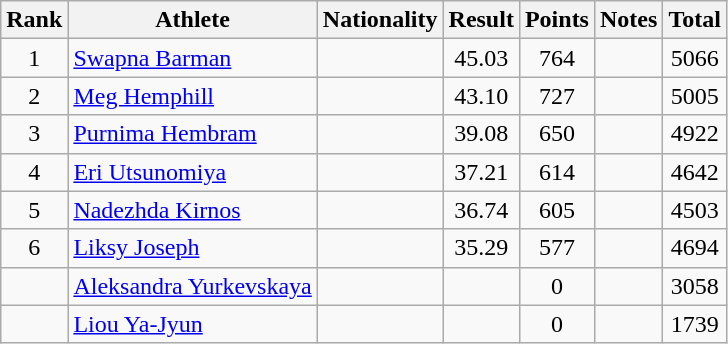<table class="wikitable sortable" style="text-align:center">
<tr>
<th>Rank</th>
<th>Athlete</th>
<th>Nationality</th>
<th>Result</th>
<th>Points</th>
<th>Notes</th>
<th>Total</th>
</tr>
<tr>
<td>1</td>
<td align=left><a href='#'>Swapna Barman</a></td>
<td align=left></td>
<td>45.03</td>
<td>764</td>
<td></td>
<td>5066</td>
</tr>
<tr>
<td>2</td>
<td align=left><a href='#'>Meg Hemphill</a></td>
<td align=left></td>
<td>43.10</td>
<td>727</td>
<td></td>
<td>5005</td>
</tr>
<tr>
<td>3</td>
<td align=left><a href='#'>Purnima Hembram</a></td>
<td align=left></td>
<td>39.08</td>
<td>650</td>
<td></td>
<td>4922</td>
</tr>
<tr>
<td>4</td>
<td align=left><a href='#'>Eri Utsunomiya</a></td>
<td align=left></td>
<td>37.21</td>
<td>614</td>
<td></td>
<td>4642</td>
</tr>
<tr>
<td>5</td>
<td align=left><a href='#'>Nadezhda Kirnos</a></td>
<td align=left></td>
<td>36.74</td>
<td>605</td>
<td></td>
<td>4503</td>
</tr>
<tr>
<td>6</td>
<td align=left><a href='#'>Liksy Joseph</a></td>
<td align=left></td>
<td>35.29</td>
<td>577</td>
<td></td>
<td>4694</td>
</tr>
<tr>
<td></td>
<td align=left><a href='#'>Aleksandra Yurkevskaya</a></td>
<td align=left></td>
<td></td>
<td>0</td>
<td></td>
<td>3058</td>
</tr>
<tr>
<td></td>
<td align=left><a href='#'>Liou Ya-Jyun</a></td>
<td align=left></td>
<td></td>
<td>0</td>
<td></td>
<td>1739</td>
</tr>
</table>
